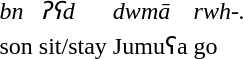<table>
<tr>
<td><em>bn</em></td>
<td><em>ʔʕd</em></td>
<td><em>dwmā</em></td>
<td><em>rwh-.</em></td>
</tr>
<tr>
<td>son</td>
<td>sit/stay</td>
<td>Jumuʕa</td>
<td>go</td>
</tr>
</table>
